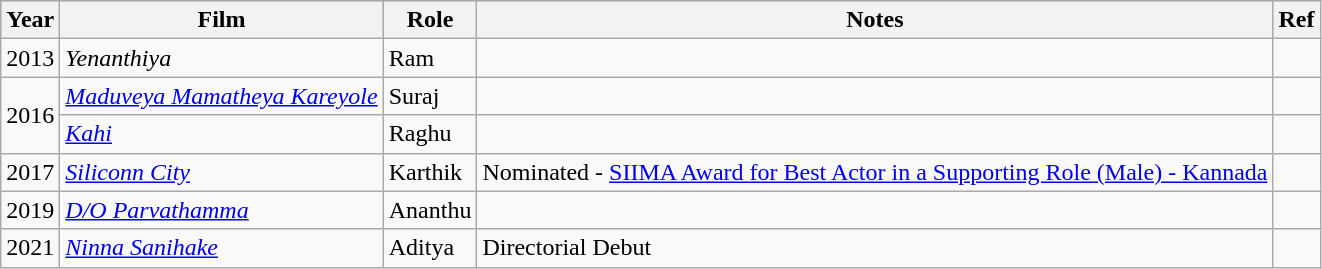<table class="wikitable sortable plainrowheaders">
<tr style="background:#ccc; text-align:center;">
<th scope="col">Year</th>
<th scope="col">Film</th>
<th scope="col">Role</th>
<th scope="col">Notes</th>
<th scope="col">Ref</th>
</tr>
<tr>
<td>2013</td>
<td><em>Yenanthiya</em></td>
<td>Ram</td>
<td></td>
<td></td>
</tr>
<tr>
<td rowspan="2">2016</td>
<td><em><a href='#'>Maduveya Mamatheya Kareyole</a></em></td>
<td>Suraj</td>
<td></td>
<td></td>
</tr>
<tr>
<td><em><a href='#'>Kahi</a></em></td>
<td>Raghu</td>
<td></td>
<td></td>
</tr>
<tr>
<td>2017</td>
<td><em><a href='#'>Siliconn City</a></em></td>
<td>Karthik</td>
<td>Nominated - <a href='#'>SIIMA Award for Best Actor in a Supporting Role (Male) - Kannada</a></td>
<td></td>
</tr>
<tr>
<td>2019</td>
<td><em><a href='#'>D/O Parvathamma</a></em></td>
<td>Ananthu</td>
<td></td>
<td></td>
</tr>
<tr>
<td>2021</td>
<td><em><a href='#'>Ninna Sanihake</a></em></td>
<td>Aditya</td>
<td>Directorial Debut</td>
<td></td>
</tr>
</table>
